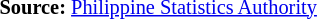<table style="font-size:85%;" '|>
<tr>
<td><br><p>
<strong>Source:</strong> <a href='#'>Philippine Statistics Authority</a>
</p></td>
</tr>
</table>
